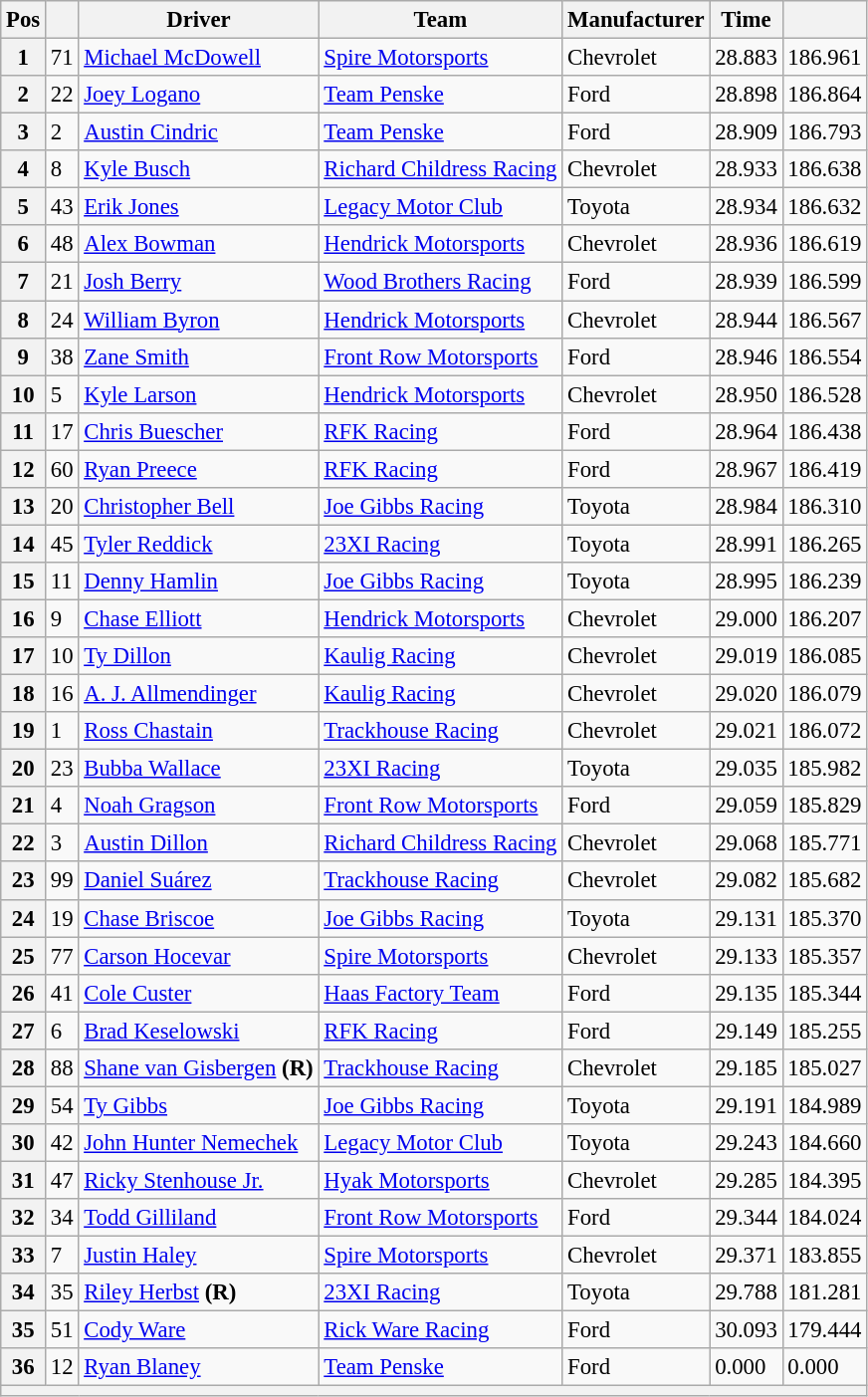<table class="wikitable" style="font-size:95%">
<tr>
<th>Pos</th>
<th></th>
<th>Driver</th>
<th>Team</th>
<th>Manufacturer</th>
<th>Time</th>
<th></th>
</tr>
<tr>
<th>1</th>
<td>71</td>
<td><a href='#'>Michael McDowell</a></td>
<td><a href='#'>Spire Motorsports</a></td>
<td>Chevrolet</td>
<td>28.883</td>
<td>186.961</td>
</tr>
<tr>
<th>2</th>
<td>22</td>
<td><a href='#'>Joey Logano</a></td>
<td><a href='#'>Team Penske</a></td>
<td>Ford</td>
<td>28.898</td>
<td>186.864</td>
</tr>
<tr>
<th>3</th>
<td>2</td>
<td><a href='#'>Austin Cindric</a></td>
<td><a href='#'>Team Penske</a></td>
<td>Ford</td>
<td>28.909</td>
<td>186.793</td>
</tr>
<tr>
<th>4</th>
<td>8</td>
<td><a href='#'>Kyle Busch</a></td>
<td><a href='#'>Richard Childress Racing</a></td>
<td>Chevrolet</td>
<td>28.933</td>
<td>186.638</td>
</tr>
<tr>
<th>5</th>
<td>43</td>
<td><a href='#'>Erik Jones</a></td>
<td><a href='#'>Legacy Motor Club</a></td>
<td>Toyota</td>
<td>28.934</td>
<td>186.632</td>
</tr>
<tr>
<th>6</th>
<td>48</td>
<td><a href='#'>Alex Bowman</a></td>
<td><a href='#'>Hendrick Motorsports</a></td>
<td>Chevrolet</td>
<td>28.936</td>
<td>186.619</td>
</tr>
<tr>
<th>7</th>
<td>21</td>
<td><a href='#'>Josh Berry</a></td>
<td><a href='#'>Wood Brothers Racing</a></td>
<td>Ford</td>
<td>28.939</td>
<td>186.599</td>
</tr>
<tr>
<th>8</th>
<td>24</td>
<td><a href='#'>William Byron</a></td>
<td><a href='#'>Hendrick Motorsports</a></td>
<td>Chevrolet</td>
<td>28.944</td>
<td>186.567</td>
</tr>
<tr>
<th>9</th>
<td>38</td>
<td><a href='#'>Zane Smith</a></td>
<td><a href='#'>Front Row Motorsports</a></td>
<td>Ford</td>
<td>28.946</td>
<td>186.554</td>
</tr>
<tr>
<th>10</th>
<td>5</td>
<td><a href='#'>Kyle Larson</a></td>
<td><a href='#'>Hendrick Motorsports</a></td>
<td>Chevrolet</td>
<td>28.950</td>
<td>186.528</td>
</tr>
<tr>
<th>11</th>
<td>17</td>
<td><a href='#'>Chris Buescher</a></td>
<td><a href='#'>RFK Racing</a></td>
<td>Ford</td>
<td>28.964</td>
<td>186.438</td>
</tr>
<tr>
<th>12</th>
<td>60</td>
<td><a href='#'>Ryan Preece</a></td>
<td><a href='#'>RFK Racing</a></td>
<td>Ford</td>
<td>28.967</td>
<td>186.419</td>
</tr>
<tr>
<th>13</th>
<td>20</td>
<td><a href='#'>Christopher Bell</a></td>
<td><a href='#'>Joe Gibbs Racing</a></td>
<td>Toyota</td>
<td>28.984</td>
<td>186.310</td>
</tr>
<tr>
<th>14</th>
<td>45</td>
<td><a href='#'>Tyler Reddick</a></td>
<td><a href='#'>23XI Racing</a></td>
<td>Toyota</td>
<td>28.991</td>
<td>186.265</td>
</tr>
<tr>
<th>15</th>
<td>11</td>
<td><a href='#'>Denny Hamlin</a></td>
<td><a href='#'>Joe Gibbs Racing</a></td>
<td>Toyota</td>
<td>28.995</td>
<td>186.239</td>
</tr>
<tr>
<th>16</th>
<td>9</td>
<td><a href='#'>Chase Elliott</a></td>
<td><a href='#'>Hendrick Motorsports</a></td>
<td>Chevrolet</td>
<td>29.000</td>
<td>186.207</td>
</tr>
<tr>
<th>17</th>
<td>10</td>
<td><a href='#'>Ty Dillon</a></td>
<td><a href='#'>Kaulig Racing</a></td>
<td>Chevrolet</td>
<td>29.019</td>
<td>186.085</td>
</tr>
<tr>
<th>18</th>
<td>16</td>
<td><a href='#'>A. J. Allmendinger</a></td>
<td><a href='#'>Kaulig Racing</a></td>
<td>Chevrolet</td>
<td>29.020</td>
<td>186.079</td>
</tr>
<tr>
<th>19</th>
<td>1</td>
<td><a href='#'>Ross Chastain</a></td>
<td><a href='#'>Trackhouse Racing</a></td>
<td>Chevrolet</td>
<td>29.021</td>
<td>186.072</td>
</tr>
<tr>
<th>20</th>
<td>23</td>
<td><a href='#'>Bubba Wallace</a></td>
<td><a href='#'>23XI Racing</a></td>
<td>Toyota</td>
<td>29.035</td>
<td>185.982</td>
</tr>
<tr>
<th>21</th>
<td>4</td>
<td><a href='#'>Noah Gragson</a></td>
<td><a href='#'>Front Row Motorsports</a></td>
<td>Ford</td>
<td>29.059</td>
<td>185.829</td>
</tr>
<tr>
<th>22</th>
<td>3</td>
<td><a href='#'>Austin Dillon</a></td>
<td><a href='#'>Richard Childress Racing</a></td>
<td>Chevrolet</td>
<td>29.068</td>
<td>185.771</td>
</tr>
<tr>
<th>23</th>
<td>99</td>
<td><a href='#'>Daniel Suárez</a></td>
<td><a href='#'>Trackhouse Racing</a></td>
<td>Chevrolet</td>
<td>29.082</td>
<td>185.682</td>
</tr>
<tr>
<th>24</th>
<td>19</td>
<td><a href='#'>Chase Briscoe</a></td>
<td><a href='#'>Joe Gibbs Racing</a></td>
<td>Toyota</td>
<td>29.131</td>
<td>185.370</td>
</tr>
<tr>
<th>25</th>
<td>77</td>
<td><a href='#'>Carson Hocevar</a></td>
<td><a href='#'>Spire Motorsports</a></td>
<td>Chevrolet</td>
<td>29.133</td>
<td>185.357</td>
</tr>
<tr>
<th>26</th>
<td>41</td>
<td><a href='#'>Cole Custer</a></td>
<td><a href='#'>Haas Factory Team</a></td>
<td>Ford</td>
<td>29.135</td>
<td>185.344</td>
</tr>
<tr>
<th>27</th>
<td>6</td>
<td><a href='#'>Brad Keselowski</a></td>
<td><a href='#'>RFK Racing</a></td>
<td>Ford</td>
<td>29.149</td>
<td>185.255</td>
</tr>
<tr>
<th>28</th>
<td>88</td>
<td><a href='#'>Shane van Gisbergen</a> <strong>(R)</strong></td>
<td><a href='#'>Trackhouse Racing</a></td>
<td>Chevrolet</td>
<td>29.185</td>
<td>185.027</td>
</tr>
<tr>
<th>29</th>
<td>54</td>
<td><a href='#'>Ty Gibbs</a></td>
<td><a href='#'>Joe Gibbs Racing</a></td>
<td>Toyota</td>
<td>29.191</td>
<td>184.989</td>
</tr>
<tr>
<th>30</th>
<td>42</td>
<td><a href='#'>John Hunter Nemechek</a></td>
<td><a href='#'>Legacy Motor Club</a></td>
<td>Toyota</td>
<td>29.243</td>
<td>184.660</td>
</tr>
<tr>
<th>31</th>
<td>47</td>
<td><a href='#'>Ricky Stenhouse Jr.</a></td>
<td><a href='#'>Hyak Motorsports</a></td>
<td>Chevrolet</td>
<td>29.285</td>
<td>184.395</td>
</tr>
<tr>
<th>32</th>
<td>34</td>
<td><a href='#'>Todd Gilliland</a></td>
<td><a href='#'>Front Row Motorsports</a></td>
<td>Ford</td>
<td>29.344</td>
<td>184.024</td>
</tr>
<tr>
<th>33</th>
<td>7</td>
<td><a href='#'>Justin Haley</a></td>
<td><a href='#'>Spire Motorsports</a></td>
<td>Chevrolet</td>
<td>29.371</td>
<td>183.855</td>
</tr>
<tr>
<th>34</th>
<td>35</td>
<td><a href='#'>Riley Herbst</a> <strong>(R)</strong></td>
<td><a href='#'>23XI Racing</a></td>
<td>Toyota</td>
<td>29.788</td>
<td>181.281</td>
</tr>
<tr>
<th>35</th>
<td>51</td>
<td><a href='#'>Cody Ware</a></td>
<td><a href='#'>Rick Ware Racing</a></td>
<td>Ford</td>
<td>30.093</td>
<td>179.444</td>
</tr>
<tr>
<th>36</th>
<td>12</td>
<td><a href='#'>Ryan Blaney</a></td>
<td><a href='#'>Team Penske</a></td>
<td>Ford</td>
<td>0.000</td>
<td>0.000</td>
</tr>
<tr>
<th colspan="7"></th>
</tr>
</table>
